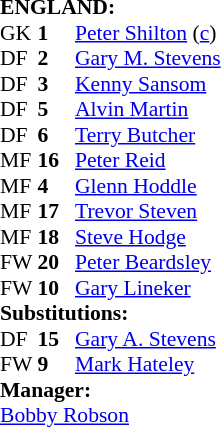<table style="font-size: 90%" cellspacing="0" cellpadding="0">
<tr>
<td colspan=4><br><strong>ENGLAND:</strong></td>
</tr>
<tr>
<th width="25"></th>
<th width="25"></th>
</tr>
<tr>
<td>GK</td>
<td><strong>1</strong></td>
<td><a href='#'>Peter Shilton</a> (<a href='#'>c</a>)</td>
</tr>
<tr>
<td>DF</td>
<td><strong>2</strong></td>
<td><a href='#'>Gary M. Stevens</a></td>
</tr>
<tr>
<td>DF</td>
<td><strong>3</strong></td>
<td><a href='#'>Kenny Sansom</a></td>
</tr>
<tr>
<td>DF</td>
<td><strong>5</strong></td>
<td><a href='#'>Alvin Martin</a></td>
<td></td>
</tr>
<tr>
<td>DF</td>
<td><strong>6</strong></td>
<td><a href='#'>Terry Butcher</a></td>
</tr>
<tr>
<td>MF</td>
<td><strong>16</strong></td>
<td><a href='#'>Peter Reid</a></td>
<td></td>
<td></td>
</tr>
<tr>
<td>MF</td>
<td><strong>4</strong></td>
<td><a href='#'>Glenn Hoddle</a></td>
</tr>
<tr>
<td>MF</td>
<td><strong>17</strong></td>
<td><a href='#'>Trevor Steven</a></td>
</tr>
<tr>
<td>MF</td>
<td><strong>18</strong></td>
<td><a href='#'>Steve Hodge</a></td>
<td></td>
</tr>
<tr>
<td>FW</td>
<td><strong>20</strong></td>
<td><a href='#'>Peter Beardsley</a></td>
<td></td>
<td></td>
</tr>
<tr>
<td>FW</td>
<td><strong>10</strong></td>
<td><a href='#'>Gary Lineker</a></td>
</tr>
<tr>
<td colspan=3><strong>Substitutions:</strong></td>
</tr>
<tr>
<td>DF</td>
<td><strong>15</strong></td>
<td><a href='#'>Gary A. Stevens</a></td>
<td></td>
<td></td>
</tr>
<tr>
<td>FW</td>
<td><strong>9</strong></td>
<td><a href='#'>Mark Hateley</a></td>
<td></td>
<td></td>
</tr>
<tr>
<td colspan=3><strong>Manager:</strong></td>
</tr>
<tr>
<td colspan=3> <a href='#'>Bobby Robson</a></td>
</tr>
</table>
